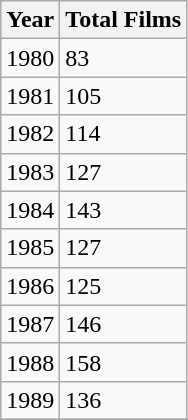<table class="wikitable">
<tr>
<th>Year</th>
<th>Total Films</th>
</tr>
<tr>
<td>1980</td>
<td>83</td>
</tr>
<tr>
<td>1981</td>
<td>105</td>
</tr>
<tr>
<td>1982</td>
<td>114</td>
</tr>
<tr>
<td>1983</td>
<td>127</td>
</tr>
<tr>
<td>1984</td>
<td>143</td>
</tr>
<tr>
<td>1985</td>
<td>127</td>
</tr>
<tr>
<td>1986</td>
<td>125</td>
</tr>
<tr>
<td>1987</td>
<td>146</td>
</tr>
<tr>
<td>1988</td>
<td>158</td>
</tr>
<tr>
<td>1989</td>
<td>136</td>
</tr>
<tr>
</tr>
</table>
